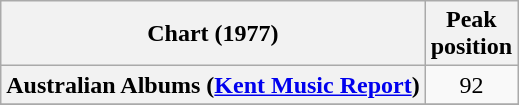<table class="wikitable sortable plainrowheaders">
<tr>
<th>Chart (1977)</th>
<th>Peak<br>position</th>
</tr>
<tr>
<th scope="row">Australian Albums (<a href='#'>Kent Music Report</a>)</th>
<td align="center">92</td>
</tr>
<tr>
</tr>
</table>
